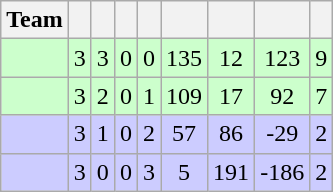<table class="wikitable" style="text-align: center;">
<tr>
<th>Team</th>
<th></th>
<th></th>
<th></th>
<th></th>
<th></th>
<th></th>
<th></th>
<th></th>
</tr>
<tr bgcolor="ccffcc">
<td align="left"></td>
<td>3</td>
<td>3</td>
<td>0</td>
<td>0</td>
<td>135</td>
<td>12</td>
<td>123</td>
<td>9</td>
</tr>
<tr bgcolor="ccffcc">
<td align="left"></td>
<td>3</td>
<td>2</td>
<td>0</td>
<td>1</td>
<td>109</td>
<td>17</td>
<td>92</td>
<td>7</td>
</tr>
<tr bgcolor="ccccff">
<td align="left"></td>
<td>3</td>
<td>1</td>
<td>0</td>
<td>2</td>
<td>57</td>
<td>86</td>
<td>-29</td>
<td>2</td>
</tr>
<tr bgcolor="ccccff">
<td align="left"></td>
<td>3</td>
<td>0</td>
<td>0</td>
<td>3</td>
<td>5</td>
<td>191</td>
<td>-186</td>
<td>2</td>
</tr>
</table>
